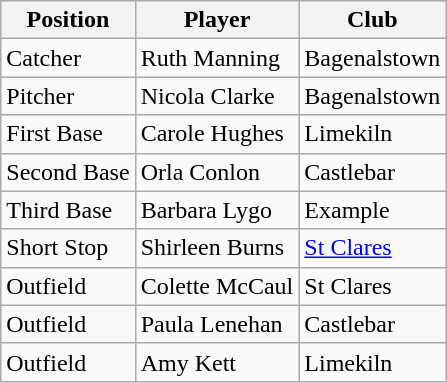<table class="wikitable">
<tr>
<th>Position</th>
<th>Player</th>
<th>Club</th>
</tr>
<tr>
<td>Catcher</td>
<td>Ruth Manning</td>
<td>Bagenalstown</td>
</tr>
<tr>
<td>Pitcher</td>
<td>Nicola Clarke</td>
<td>Bagenalstown</td>
</tr>
<tr>
<td>First Base</td>
<td>Carole Hughes</td>
<td>Limekiln</td>
</tr>
<tr>
<td>Second Base</td>
<td>Orla Conlon</td>
<td>Castlebar</td>
</tr>
<tr>
<td>Third Base</td>
<td>Barbara Lygo</td>
<td>Example</td>
</tr>
<tr>
<td>Short Stop</td>
<td>Shirleen Burns</td>
<td><a href='#'>St Clares</a></td>
</tr>
<tr>
<td>Outfield</td>
<td>Colette McCaul</td>
<td>St Clares</td>
</tr>
<tr>
<td>Outfield</td>
<td>Paula Lenehan</td>
<td>Castlebar</td>
</tr>
<tr>
<td>Outfield</td>
<td>Amy Kett</td>
<td>Limekiln</td>
</tr>
</table>
